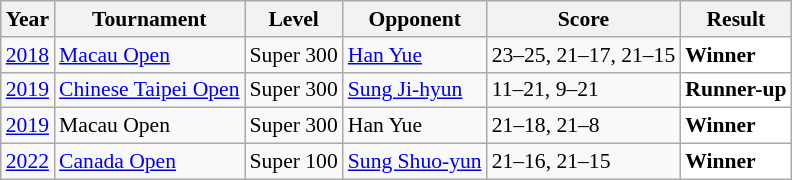<table class="sortable wikitable" style="font-size: 90%">
<tr>
<th>Year</th>
<th>Tournament</th>
<th>Level</th>
<th>Opponent</th>
<th>Score</th>
<th>Result</th>
</tr>
<tr>
<td align="center"><a href='#'>2018</a></td>
<td align="left"><a href='#'>Macau Open</a></td>
<td align="left">Super 300</td>
<td align="left"> <a href='#'>Han Yue</a></td>
<td align="left">23–25, 21–17, 21–15</td>
<td style="text-align:left; background:white"> <strong>Winner</strong></td>
</tr>
<tr>
<td align="center"><a href='#'>2019</a></td>
<td align="left"><a href='#'>Chinese Taipei Open</a></td>
<td align="left">Super 300</td>
<td align="left"> <a href='#'>Sung Ji-hyun</a></td>
<td align="left">11–21, 9–21</td>
<td style="text-align:left; background:white"> <strong>Runner-up</strong></td>
</tr>
<tr>
<td align="center"><a href='#'>2019</a></td>
<td align="left">Macau Open</td>
<td align="left">Super 300</td>
<td align="left"> Han Yue</td>
<td align="left">21–18, 21–8</td>
<td style="text-align:left; background:white"> <strong>Winner</strong></td>
</tr>
<tr>
<td align="center"><a href='#'>2022</a></td>
<td align="left"><a href='#'>Canada Open</a></td>
<td align="left">Super 100</td>
<td align="left"> <a href='#'>Sung Shuo-yun</a></td>
<td align="left">21–16, 21–15</td>
<td style="text-align:left; background:white "> <strong>Winner</strong></td>
</tr>
</table>
